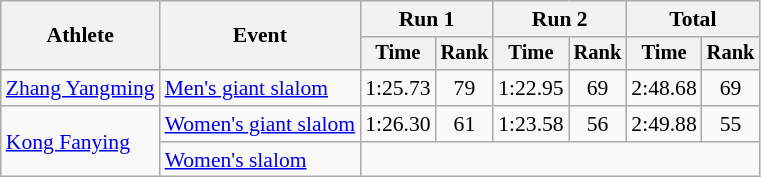<table class="wikitable" style="font-size:90%">
<tr>
<th rowspan=2>Athlete</th>
<th rowspan=2>Event</th>
<th colspan=2>Run 1</th>
<th colspan=2>Run 2</th>
<th colspan=2>Total</th>
</tr>
<tr style="font-size:95%">
<th>Time</th>
<th>Rank</th>
<th>Time</th>
<th>Rank</th>
<th>Time</th>
<th>Rank</th>
</tr>
<tr align=center>
<td align=left><a href='#'>Zhang Yangming</a></td>
<td align=left><a href='#'>Men's giant slalom</a></td>
<td>1:25.73</td>
<td>79</td>
<td>1:22.95</td>
<td>69</td>
<td>2:48.68</td>
<td>69</td>
</tr>
<tr align=center>
<td align=left rowspan=2><a href='#'>Kong Fanying</a></td>
<td align=left><a href='#'>Women's giant slalom</a></td>
<td>1:26.30</td>
<td>61</td>
<td>1:23.58</td>
<td>56</td>
<td>2:49.88</td>
<td>55</td>
</tr>
<tr align=center>
<td align=left><a href='#'>Women's slalom</a></td>
<td colspan=6></td>
</tr>
</table>
